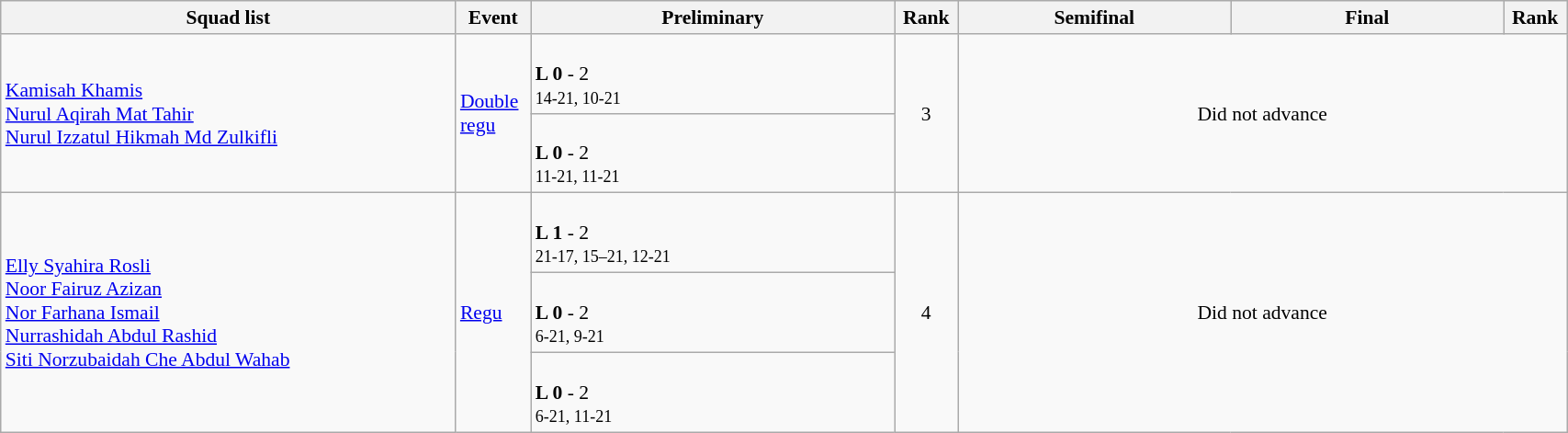<table class="wikitable" width="90%" style="text-align:center; font-size:90%">
<tr>
<th width="25%">Squad list</th>
<th width="3%">Event</th>
<th width="20%">Preliminary</th>
<th width="3%">Rank</th>
<th width="15%">Semifinal</th>
<th width="15%">Final</th>
<th width="3%">Rank</th>
</tr>
<tr>
<td rowspan=2 align=left><a href='#'>Kamisah Khamis</a><br><a href='#'>Nurul Aqirah Mat Tahir</a><br><a href='#'>Nurul Izzatul Hikmah Md Zulkifli</a></td>
<td rowspan=2 align=left><a href='#'>Double regu</a></td>
<td align="left"><br><strong>L 0</strong> - 2<br><small>14-21, 10-21</small></td>
<td rowspan=2>3</td>
<td rowspan=2 colspan=3>Did not advance</td>
</tr>
<tr>
<td align=left><br><strong>L 0</strong> - 2<br><small>11-21, 11-21</small></td>
</tr>
<tr>
<td rowspan=3 align=left><a href='#'>Elly Syahira Rosli</a><br><a href='#'>Noor Fairuz Azizan</a><br><a href='#'>Nor Farhana Ismail</a><br><a href='#'>Nurrashidah Abdul Rashid</a><br><a href='#'>Siti Norzubaidah Che Abdul Wahab</a></td>
<td rowspan=3 align=left><a href='#'>Regu</a></td>
<td align=left><br><strong>L 1</strong> - 2<br><small>21-17, 15–21, 12-21</small></td>
<td rowspan=3>4</td>
<td rowspan=3 colspan=3>Did not advance</td>
</tr>
<tr>
<td align=left><br><strong>L 0</strong> - 2<br><small>6-21, 9-21</small></td>
</tr>
<tr>
<td align=left><br><strong>L 0</strong> - 2<br><small>6-21, 11-21</small></td>
</tr>
</table>
